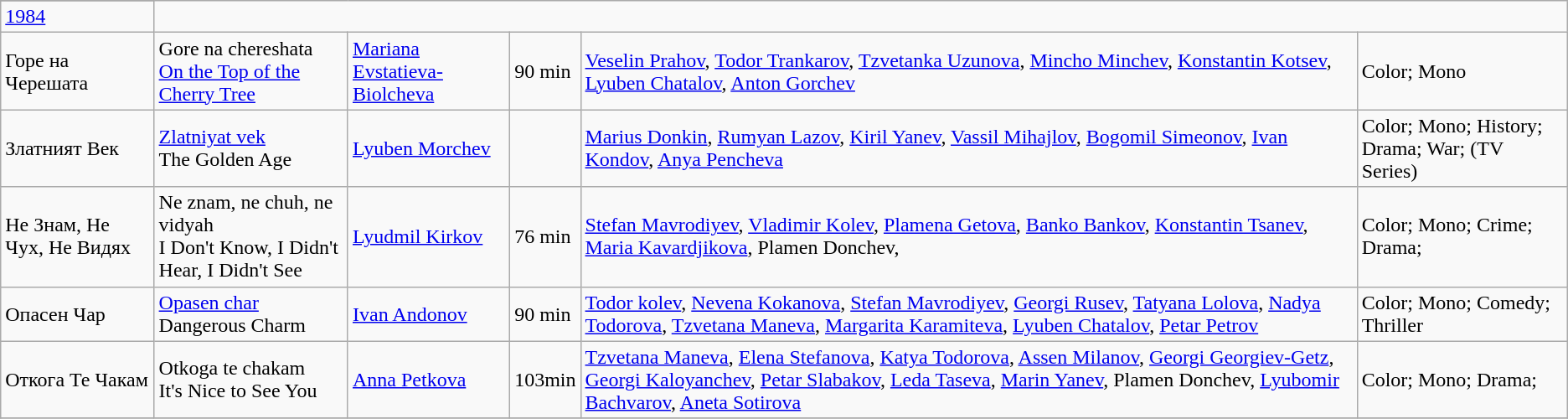<table class="wikitable">
<tr>
</tr>
<tr>
<td><a href='#'>1984</a></td>
</tr>
<tr>
<td>Горе на Черешата</td>
<td>Gore na chereshata<br><a href='#'>On the Top of the Cherry Tree</a></td>
<td><a href='#'>Mariana Evstatieva-Biolcheva</a></td>
<td>90 min</td>
<td><a href='#'>Veselin Prahov</a>, <a href='#'>Todor Trankarov</a>, <a href='#'>Tzvetanka Uzunova</a>, <a href='#'>Mincho Minchev</a>, <a href='#'>Konstantin Kotsev</a>, <a href='#'>Lyuben Chatalov</a>, <a href='#'>Anton Gorchev</a></td>
<td>Color; Mono</td>
</tr>
<tr>
<td>Златният Век</td>
<td><a href='#'>Zlatniyat vek</a><br> The Golden Age</td>
<td><a href='#'>Lyuben Morchev</a></td>
<td></td>
<td><a href='#'>Marius Donkin</a>, <a href='#'>Rumyan Lazov</a>, <a href='#'>Kiril Yanev</a>, <a href='#'>Vassil Mihajlov</a>, <a href='#'>Bogomil Simeonov</a>, <a href='#'>Ivan Kondov</a>, <a href='#'>Anya Pencheva</a></td>
<td>Color; Mono; History; Drama; War; (TV Series)</td>
</tr>
<tr>
<td>Не Знам, Не Чух, Не Видях</td>
<td>Ne znam, ne chuh, ne vidyah<br>I Don't Know, I Didn't Hear, I Didn't See</td>
<td><a href='#'>Lyudmil Kirkov</a></td>
<td>76 min</td>
<td><a href='#'>Stefan Mavrodiyev</a>, <a href='#'>Vladimir Kolev</a>, <a href='#'>Plamena Getova</a>, <a href='#'>Banko Bankov</a>, <a href='#'>Konstantin Tsanev</a>, <a href='#'>Maria Kavardjikova</a>, Plamen Donchev,</td>
<td>Color; Mono; Crime; Drama;</td>
</tr>
<tr>
<td>Опасен Чар</td>
<td><a href='#'>Opasen char</a><br>Dangerous Charm</td>
<td><a href='#'>Ivan Andonov</a></td>
<td>90 min</td>
<td><a href='#'>Todor kolev</a>, <a href='#'>Nevena Kokanova</a>, <a href='#'>Stefan Mavrodiyev</a>, <a href='#'>Georgi Rusev</a>, <a href='#'>Tatyana Lolova</a>, <a href='#'>Nadya Todorova</a>, <a href='#'>Tzvetana Maneva</a>, <a href='#'>Margarita Karamiteva</a>, <a href='#'>Lyuben Chatalov</a>, <a href='#'>Petar Petrov</a></td>
<td>Color; Mono; Comedy; Thriller</td>
</tr>
<tr>
<td>Откога Те Чакам</td>
<td>Otkoga te chakam<br>It's Nice to See You</td>
<td><a href='#'>Anna Petkova</a></td>
<td>103min</td>
<td><a href='#'>Tzvetana Maneva</a>, <a href='#'>Elena Stefanova</a>, <a href='#'>Katya Todorova</a>, <a href='#'>Assen Milanov</a>, <a href='#'>Georgi Georgiev-Getz</a>, <a href='#'>Georgi Kaloyanchev</a>, <a href='#'>Petar Slabakov</a>, <a href='#'>Leda Taseva</a>, <a href='#'>Marin Yanev</a>, Plamen Donchev, <a href='#'>Lyubomir Bachvarov</a>, <a href='#'>Aneta Sotirova</a></td>
<td>Color; Mono; Drama;</td>
</tr>
<tr>
</tr>
</table>
